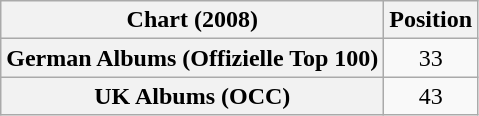<table class="wikitable sortable plainrowheaders" style="text-align:center">
<tr>
<th scope="col">Chart (2008)</th>
<th scope="col">Position</th>
</tr>
<tr>
<th scope="row">German Albums (Offizielle Top 100)</th>
<td>33</td>
</tr>
<tr>
<th scope="row">UK Albums (OCC)</th>
<td>43</td>
</tr>
</table>
